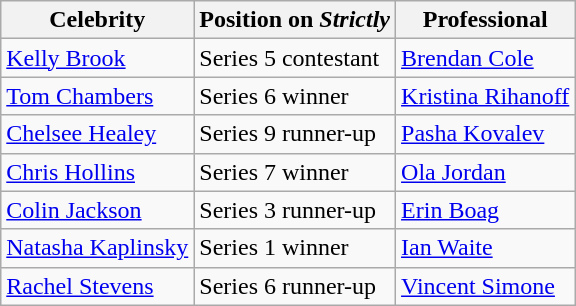<table class="wikitable sortable">
<tr>
<th>Celebrity</th>
<th>Position on <em>Strictly</em></th>
<th>Professional</th>
</tr>
<tr>
<td><a href='#'>Kelly Brook</a></td>
<td>Series 5 contestant</td>
<td><a href='#'>Brendan Cole</a></td>
</tr>
<tr>
<td><a href='#'>Tom Chambers</a></td>
<td>Series 6 winner</td>
<td><a href='#'>Kristina Rihanoff</a></td>
</tr>
<tr>
<td><a href='#'>Chelsee Healey</a></td>
<td>Series 9 runner-up</td>
<td><a href='#'>Pasha Kovalev</a></td>
</tr>
<tr>
<td><a href='#'>Chris Hollins</a></td>
<td>Series 7 winner</td>
<td><a href='#'>Ola Jordan</a></td>
</tr>
<tr>
<td><a href='#'>Colin Jackson</a></td>
<td>Series 3 runner-up</td>
<td><a href='#'>Erin Boag</a></td>
</tr>
<tr>
<td><a href='#'>Natasha Kaplinsky</a></td>
<td>Series 1 winner</td>
<td><a href='#'>Ian Waite</a></td>
</tr>
<tr>
<td><a href='#'>Rachel Stevens</a></td>
<td>Series 6 runner-up</td>
<td><a href='#'>Vincent Simone</a></td>
</tr>
</table>
